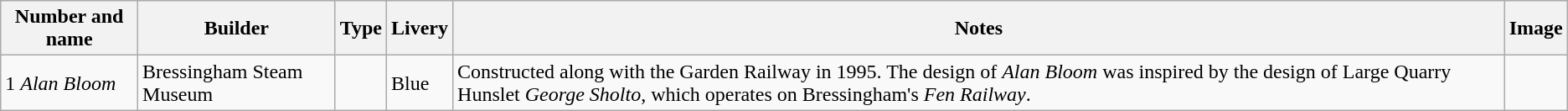<table class="wikitable">
<tr>
<th>Number and name</th>
<th>Builder</th>
<th>Type</th>
<th>Livery</th>
<th>Notes</th>
<th>Image</th>
</tr>
<tr>
<td>1 <em>Alan Bloom</em></td>
<td>Bressingham Steam Museum</td>
<td></td>
<td>Blue</td>
<td>Constructed along with the Garden Railway in 1995. The design of <em>Alan Bloom</em> was inspired by the design of Large Quarry Hunslet <em>George Sholto</em>, which operates on Bressingham's <em>Fen Railway</em>.</td>
<td></td>
</tr>
</table>
